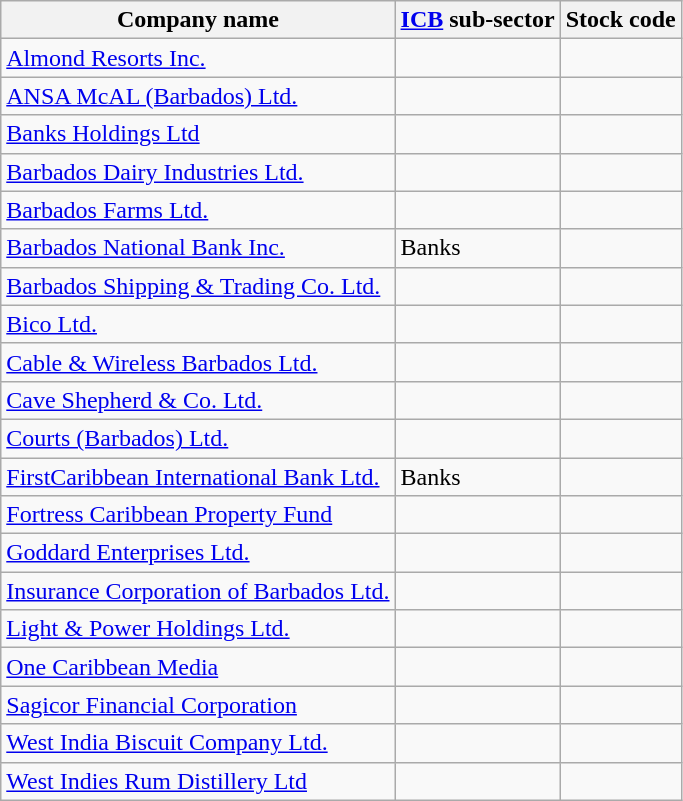<table class="wikitable sortable">
<tr valign="middle">
<th>Company name</th>
<th><a href='#'>ICB</a> sub-sector</th>
<th>Stock code</th>
</tr>
<tr>
<td><a href='#'>Almond Resorts Inc.</a></td>
<td></td>
<td></td>
</tr>
<tr>
<td><a href='#'>ANSA McAL (Barbados) Ltd.</a></td>
<td></td>
<td></td>
</tr>
<tr>
<td><a href='#'>Banks Holdings Ltd</a></td>
<td></td>
<td></td>
</tr>
<tr>
<td><a href='#'>Barbados Dairy Industries Ltd.</a></td>
<td></td>
<td></td>
</tr>
<tr>
<td><a href='#'>Barbados Farms Ltd.</a></td>
<td></td>
<td></td>
</tr>
<tr>
<td><a href='#'>Barbados National Bank Inc.</a></td>
<td>Banks</td>
<td></td>
</tr>
<tr>
<td><a href='#'>Barbados Shipping & Trading Co. Ltd.</a></td>
<td></td>
<td></td>
</tr>
<tr>
<td><a href='#'>Bico Ltd.</a></td>
<td></td>
<td></td>
</tr>
<tr>
<td><a href='#'>Cable & Wireless Barbados Ltd.</a></td>
<td></td>
<td></td>
</tr>
<tr>
<td><a href='#'>Cave Shepherd & Co. Ltd.</a></td>
<td></td>
<td></td>
</tr>
<tr>
<td><a href='#'>Courts (Barbados) Ltd.</a></td>
<td></td>
<td></td>
</tr>
<tr>
<td><a href='#'>FirstCaribbean International Bank Ltd.</a></td>
<td>Banks</td>
<td></td>
</tr>
<tr>
<td><a href='#'>Fortress Caribbean Property Fund</a></td>
<td></td>
<td></td>
</tr>
<tr>
<td><a href='#'>Goddard Enterprises Ltd.</a></td>
<td></td>
<td></td>
</tr>
<tr>
<td><a href='#'>Insurance Corporation of Barbados Ltd.</a></td>
<td></td>
<td></td>
</tr>
<tr>
<td><a href='#'>Light & Power Holdings Ltd.</a></td>
<td></td>
<td></td>
</tr>
<tr>
<td><a href='#'>One Caribbean Media</a></td>
<td></td>
<td></td>
</tr>
<tr>
<td><a href='#'>Sagicor Financial Corporation</a></td>
<td></td>
<td></td>
</tr>
<tr>
<td><a href='#'>West India Biscuit Company Ltd.</a></td>
<td></td>
<td></td>
</tr>
<tr>
<td><a href='#'>West Indies Rum Distillery Ltd</a></td>
<td></td>
<td></td>
</tr>
</table>
